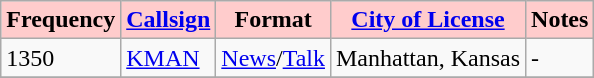<table class="wikitable">
<tr>
<th style="background:#fcc;"><strong>Frequency</strong></th>
<th style="background:#fcc;"><strong><a href='#'>Callsign</a></strong></th>
<th style="background:#fcc;"><strong>Format</strong></th>
<th style="background:#fcc;"><strong><a href='#'>City of License</a></strong></th>
<th style="background:#fcc;"><strong>Notes</strong></th>
</tr>
<tr>
<td>1350</td>
<td><a href='#'>KMAN</a></td>
<td><a href='#'>News</a>/<a href='#'>Talk</a></td>
<td>Manhattan, Kansas</td>
<td>-</td>
</tr>
<tr>
</tr>
</table>
